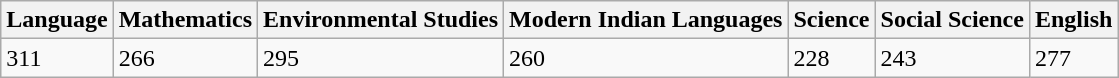<table class="wikitable">
<tr>
<th>Language</th>
<th>Mathematics</th>
<th>Environmental Studies</th>
<th>Modern Indian Languages</th>
<th>Science</th>
<th>Social Science</th>
<th>English</th>
</tr>
<tr>
<td>311</td>
<td>266</td>
<td>295</td>
<td>260</td>
<td>228</td>
<td>243</td>
<td>277</td>
</tr>
</table>
